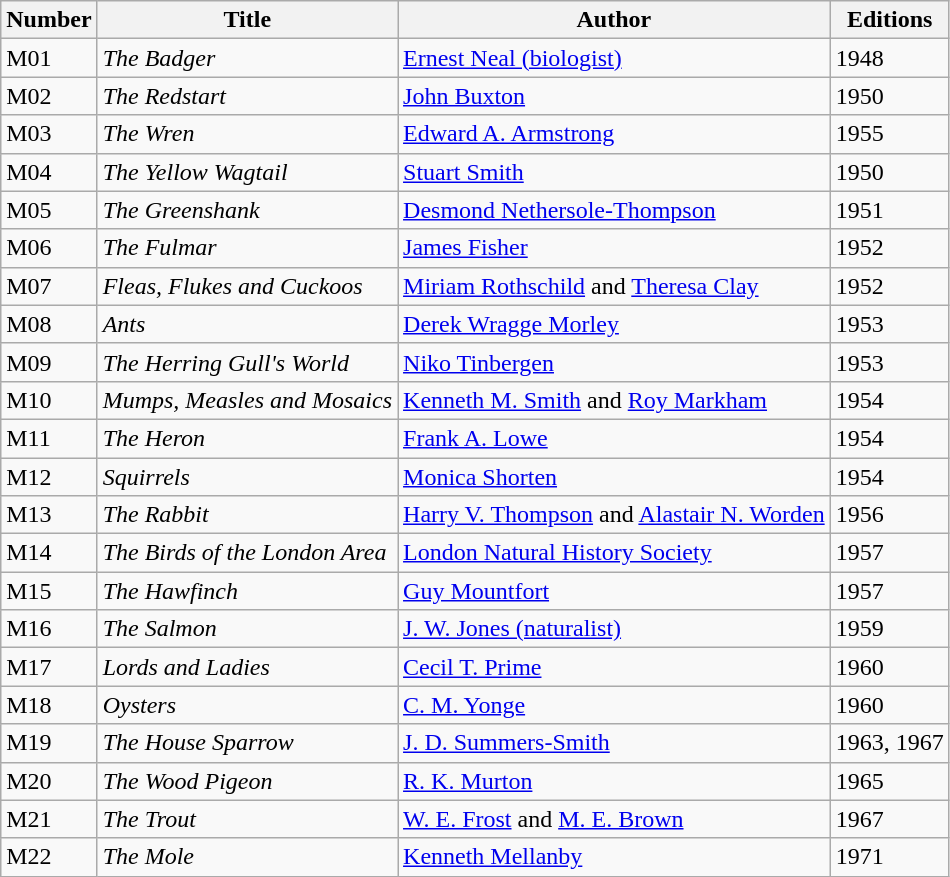<table class="wikitable">
<tr>
<th>Number</th>
<th>Title</th>
<th>Author</th>
<th>Editions</th>
</tr>
<tr>
<td>M01</td>
<td><em>The Badger</em></td>
<td><a href='#'>Ernest Neal (biologist)</a></td>
<td>1948</td>
</tr>
<tr>
<td>M02</td>
<td><em>The Redstart</em></td>
<td><a href='#'>John Buxton</a></td>
<td>1950</td>
</tr>
<tr>
<td>M03</td>
<td><em>The Wren</em></td>
<td><a href='#'>Edward A. Armstrong</a></td>
<td>1955</td>
</tr>
<tr>
<td>M04</td>
<td><em>The Yellow Wagtail</em></td>
<td><a href='#'>Stuart Smith</a></td>
<td>1950</td>
</tr>
<tr>
<td>M05</td>
<td><em>The Greenshank</em></td>
<td><a href='#'>Desmond Nethersole-Thompson</a></td>
<td>1951</td>
</tr>
<tr>
<td>M06</td>
<td><em>The Fulmar</em></td>
<td><a href='#'>James Fisher</a></td>
<td>1952</td>
</tr>
<tr>
<td>M07</td>
<td><em>Fleas, Flukes and Cuckoos </em></td>
<td><a href='#'>Miriam Rothschild</a> and <a href='#'>Theresa Clay</a></td>
<td>1952</td>
</tr>
<tr>
<td>M08</td>
<td><em>Ants</em></td>
<td><a href='#'>Derek Wragge Morley</a></td>
<td>1953</td>
</tr>
<tr>
<td>M09</td>
<td><em>The Herring Gull's World</em></td>
<td><a href='#'>Niko Tinbergen</a></td>
<td>1953</td>
</tr>
<tr>
<td>M10</td>
<td><em>Mumps, Measles and Mosaics</em></td>
<td><a href='#'>Kenneth M. Smith</a> and <a href='#'>Roy Markham</a></td>
<td>1954</td>
</tr>
<tr>
<td>M11</td>
<td><em>The Heron</em></td>
<td><a href='#'>Frank A. Lowe</a></td>
<td>1954</td>
</tr>
<tr>
<td>M12</td>
<td><em>Squirrels</em></td>
<td><a href='#'>Monica Shorten</a></td>
<td>1954</td>
</tr>
<tr>
<td>M13</td>
<td><em>The Rabbit</em></td>
<td><a href='#'>Harry V. Thompson</a> and <a href='#'>Alastair N. Worden</a></td>
<td>1956</td>
</tr>
<tr>
<td>M14</td>
<td><em>The Birds of the London Area</em></td>
<td><a href='#'>London Natural History Society</a></td>
<td>1957</td>
</tr>
<tr>
<td>M15</td>
<td><em>The Hawfinch</em></td>
<td><a href='#'>Guy Mountfort</a></td>
<td>1957</td>
</tr>
<tr>
<td>M16</td>
<td><em>The Salmon</em></td>
<td><a href='#'>J. W. Jones (naturalist)</a></td>
<td>1959</td>
</tr>
<tr>
<td>M17</td>
<td><em>Lords and Ladies</em></td>
<td><a href='#'>Cecil T. Prime</a></td>
<td>1960</td>
</tr>
<tr>
<td>M18</td>
<td><em>Oysters</em></td>
<td><a href='#'>C. M. Yonge</a></td>
<td>1960</td>
</tr>
<tr>
<td>M19</td>
<td><em>The House Sparrow</em></td>
<td><a href='#'>J. D. Summers-Smith</a></td>
<td>1963, 1967</td>
</tr>
<tr>
<td>M20</td>
<td><em>The Wood Pigeon</em></td>
<td><a href='#'>R. K. Murton</a></td>
<td>1965</td>
</tr>
<tr>
<td>M21</td>
<td><em>The Trout</em></td>
<td><a href='#'>W. E. Frost</a> and <a href='#'>M. E. Brown</a></td>
<td>1967</td>
</tr>
<tr>
<td>M22</td>
<td><em>The Mole</em></td>
<td><a href='#'>Kenneth Mellanby</a></td>
<td>1971</td>
</tr>
</table>
